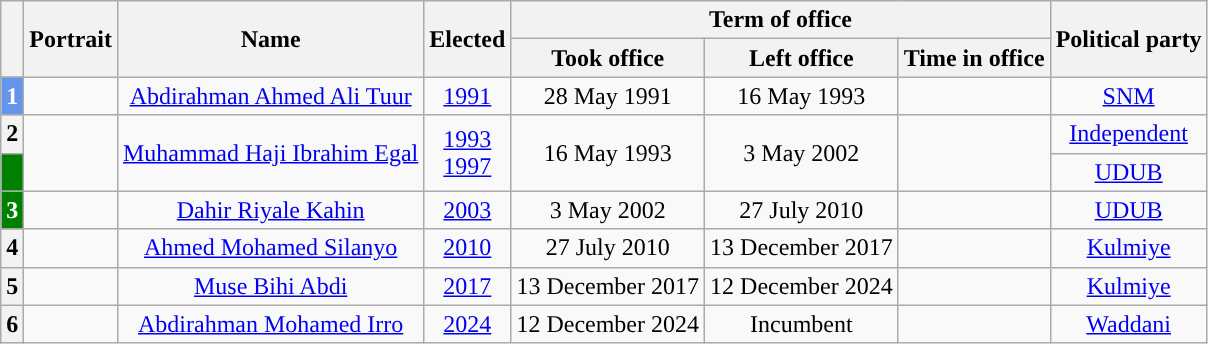<table class="wikitable" style="text-align:center">
<tr>
<th rowspan="2"></th>
<th rowspan="2">Portrait</th>
<th rowspan="2">Name<br></th>
<th rowspan="2">Elected</th>
<th colspan="3">Term of office</th>
<th rowspan="2">Political party</th>
</tr>
<tr>
<th>Took office</th>
<th>Left office</th>
<th>Time in office</th>
</tr>
<tr>
<th style="background:CornflowerBlue; color:white;">1</th>
<td></td>
<td><a href='#'>Abdirahman Ahmed Ali Tuur</a><br></td>
<td><a href='#'>1991</a></td>
<td>28 May 1991</td>
<td>16 May 1993</td>
<td></td>
<td><a href='#'>SNM</a></td>
</tr>
<tr>
<th style="background:">2</th>
<td rowspan="2"></td>
<td rowspan="2"><a href='#'>Muhammad Haji Ibrahim Egal</a><br></td>
<td rowspan="2"><a href='#'>1993</a><br><a href='#'>1997</a></td>
<td rowspan="2">16 May 1993</td>
<td rowspan="2">3 May 2002</td>
<td rowspan="2"></td>
<td><a href='#'>Independent</a><br></td>
</tr>
<tr>
<th style="background:Green; color:white;"></th>
<td><a href='#'>UDUB</a></td>
</tr>
<tr>
<th style="background:Green; color:white;">3</th>
<td></td>
<td><a href='#'>Dahir Riyale Kahin</a><br></td>
<td><a href='#'>2003</a></td>
<td>3 May 2002</td>
<td>27 July 2010</td>
<td></td>
<td><a href='#'>UDUB</a></td>
</tr>
<tr>
<th style="background:">4</th>
<td></td>
<td><a href='#'>Ahmed Mohamed Silanyo</a><br></td>
<td><a href='#'>2010</a></td>
<td>27 July 2010</td>
<td>13 December 2017</td>
<td></td>
<td><a href='#'>Kulmiye</a></td>
</tr>
<tr>
<th style="background:">5</th>
<td></td>
<td><a href='#'>Muse Bihi Abdi</a><br></td>
<td><a href='#'>2017</a></td>
<td>13 December 2017</td>
<td>12 December 2024</td>
<td></td>
<td><a href='#'>Kulmiye</a></td>
</tr>
<tr>
<th style="background:">6</th>
<td></td>
<td><a href='#'>Abdirahman Mohamed Irro</a><br></td>
<td><a href='#'>2024</a></td>
<td>12 December 2024</td>
<td>Incumbent</td>
<td></td>
<td><a href='#'>Waddani</a></td>
</tr>
</table>
